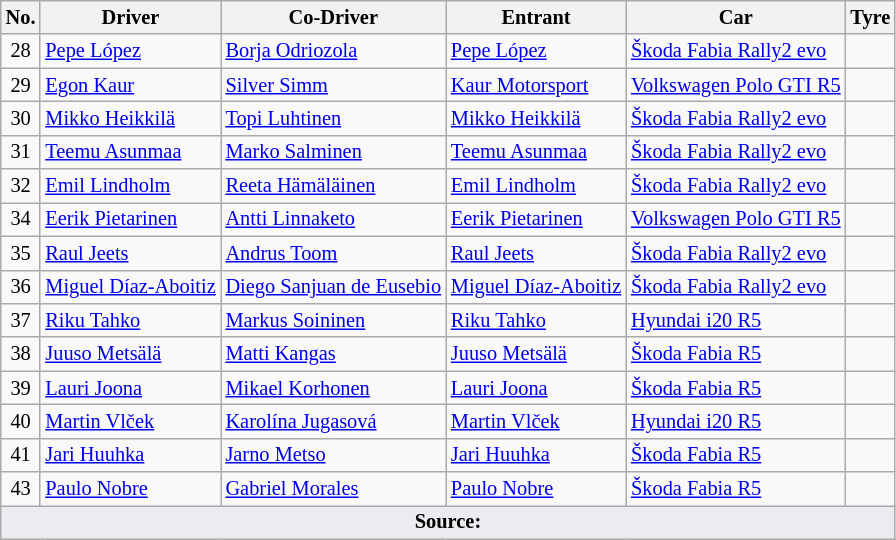<table class="wikitable" style="font-size: 85%;">
<tr>
<th>No.</th>
<th>Driver</th>
<th>Co-Driver</th>
<th>Entrant</th>
<th>Car</th>
<th>Tyre</th>
</tr>
<tr>
<td align="center">28</td>
<td> <a href='#'>Pepe López</a></td>
<td> <a href='#'>Borja Odriozola</a></td>
<td> <a href='#'>Pepe López</a></td>
<td><a href='#'>Škoda Fabia Rally2 evo</a></td>
<td align="center"></td>
</tr>
<tr>
<td align="center">29</td>
<td> <a href='#'>Egon Kaur</a></td>
<td> <a href='#'>Silver Simm</a></td>
<td> <a href='#'>Kaur Motorsport</a></td>
<td><a href='#'>Volkswagen Polo GTI R5</a></td>
<td align="center"></td>
</tr>
<tr>
<td align="center">30</td>
<td> <a href='#'>Mikko Heikkilä</a></td>
<td> <a href='#'>Topi Luhtinen</a></td>
<td> <a href='#'>Mikko Heikkilä</a></td>
<td><a href='#'>Škoda Fabia Rally2 evo</a></td>
<td align="center"></td>
</tr>
<tr>
<td align="center">31</td>
<td> <a href='#'>Teemu Asunmaa</a></td>
<td> <a href='#'>Marko Salminen</a></td>
<td> <a href='#'>Teemu Asunmaa</a></td>
<td><a href='#'>Škoda Fabia Rally2 evo</a></td>
<td align="center"></td>
</tr>
<tr>
<td align="center">32</td>
<td> <a href='#'>Emil Lindholm</a></td>
<td> <a href='#'>Reeta Hämäläinen</a></td>
<td> <a href='#'>Emil Lindholm</a></td>
<td><a href='#'>Škoda Fabia Rally2 evo</a></td>
<td align="center"></td>
</tr>
<tr>
<td align="center">34</td>
<td> <a href='#'>Eerik Pietarinen</a></td>
<td> <a href='#'>Antti Linnaketo</a></td>
<td> <a href='#'>Eerik Pietarinen</a></td>
<td><a href='#'>Volkswagen Polo GTI R5</a></td>
<td align="center"></td>
</tr>
<tr>
<td align="center">35</td>
<td> <a href='#'>Raul Jeets</a></td>
<td> <a href='#'>Andrus Toom</a></td>
<td> <a href='#'>Raul Jeets</a></td>
<td><a href='#'>Škoda Fabia Rally2 evo</a></td>
<td align="center"></td>
</tr>
<tr>
<td align="center">36</td>
<td> <a href='#'>Miguel Díaz-Aboitiz</a></td>
<td> <a href='#'>Diego Sanjuan de Eusebio</a></td>
<td> <a href='#'>Miguel Díaz-Aboitiz</a></td>
<td><a href='#'>Škoda Fabia Rally2 evo</a></td>
<td align="center"></td>
</tr>
<tr>
<td align="center">37</td>
<td> <a href='#'>Riku Tahko</a></td>
<td> <a href='#'>Markus Soininen</a></td>
<td> <a href='#'>Riku Tahko</a></td>
<td><a href='#'>Hyundai i20 R5</a></td>
<td align="center"></td>
</tr>
<tr>
<td align="center">38</td>
<td> <a href='#'>Juuso Metsälä</a></td>
<td> <a href='#'>Matti Kangas</a></td>
<td> <a href='#'>Juuso Metsälä</a></td>
<td><a href='#'>Škoda Fabia R5</a></td>
<td align="center"></td>
</tr>
<tr>
<td align="center">39</td>
<td> <a href='#'>Lauri Joona</a></td>
<td> <a href='#'>Mikael Korhonen</a></td>
<td> <a href='#'>Lauri Joona</a></td>
<td><a href='#'>Škoda Fabia R5</a></td>
<td align="center"></td>
</tr>
<tr>
<td align="center">40</td>
<td> <a href='#'>Martin Vlček</a></td>
<td> <a href='#'>Karolína Jugasová</a></td>
<td> <a href='#'>Martin Vlček</a></td>
<td><a href='#'>Hyundai i20 R5</a></td>
<td align="center"></td>
</tr>
<tr>
<td align="center">41</td>
<td> <a href='#'>Jari Huuhka</a></td>
<td> <a href='#'>Jarno Metso</a></td>
<td> <a href='#'>Jari Huuhka</a></td>
<td><a href='#'>Škoda Fabia R5</a></td>
<td align="center"></td>
</tr>
<tr>
<td align="center">43</td>
<td> <a href='#'>Paulo Nobre</a></td>
<td> <a href='#'>Gabriel Morales</a></td>
<td> <a href='#'>Paulo Nobre</a></td>
<td><a href='#'>Škoda Fabia R5</a></td>
<td align="center"></td>
</tr>
<tr>
<td colspan="6" style="background-color:#EAECF0;text-align:center"><strong>Source:</strong></td>
</tr>
</table>
